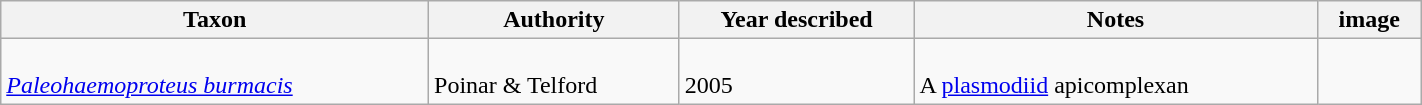<table class="wikitable sortable" align="center" width="75%">
<tr>
<th>Taxon</th>
<th>Authority</th>
<th>Year described</th>
<th>Notes</th>
<th>image</th>
</tr>
<tr>
<td><br><em><a href='#'>Paleohaemoproteus burmacis</a></em></td>
<td><br>Poinar & Telford</td>
<td><br>2005</td>
<td><br>A <a href='#'>plasmodiid</a> apicomplexan</td>
<td><br></td>
</tr>
</table>
